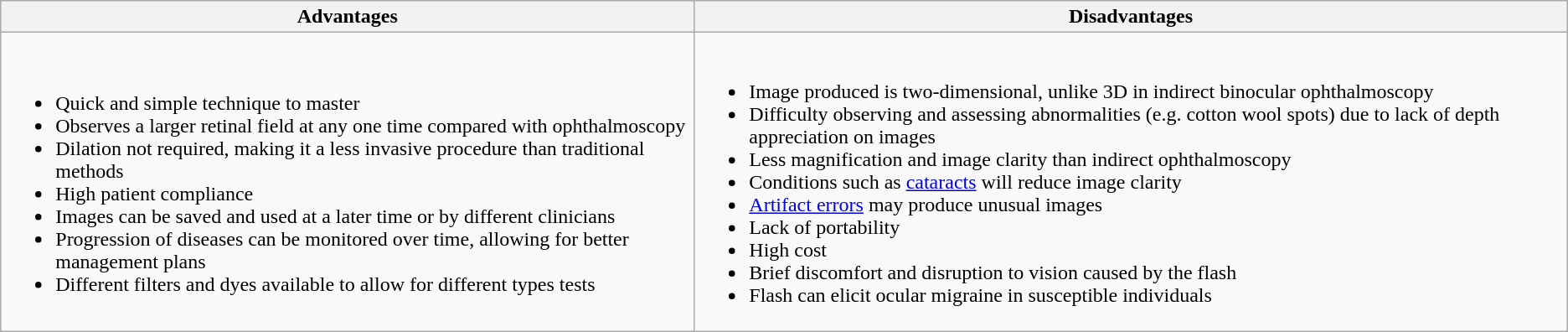<table class="wikitable">
<tr>
<th>Advantages</th>
<th>Disadvantages</th>
</tr>
<tr>
<td><br><ul><li>Quick and simple technique to master</li><li>Observes a larger retinal field at any one time compared with ophthalmoscopy</li><li>Dilation not required, making it a less invasive procedure than traditional methods</li><li>High patient compliance</li><li>Images can be saved and used at a later time or by different clinicians</li><li>Progression of diseases can be monitored over time, allowing for better management plans</li><li>Different filters and dyes available to allow for different types tests</li></ul></td>
<td><br><ul><li>Image produced is two-dimensional, unlike 3D in indirect binocular ophthalmoscopy</li><li>Difficulty observing and assessing abnormalities (e.g. cotton wool spots) due to lack of depth appreciation on images</li><li>Less magnification and image clarity than indirect ophthalmoscopy</li><li>Conditions such as <a href='#'>cataracts</a> will reduce image clarity</li><li><a href='#'>Artifact errors</a> may produce unusual images</li><li>Lack of portability</li><li>High cost</li><li>Brief discomfort and disruption to vision caused by the flash</li><li>Flash can elicit ocular migraine in susceptible individuals</li></ul></td>
</tr>
</table>
